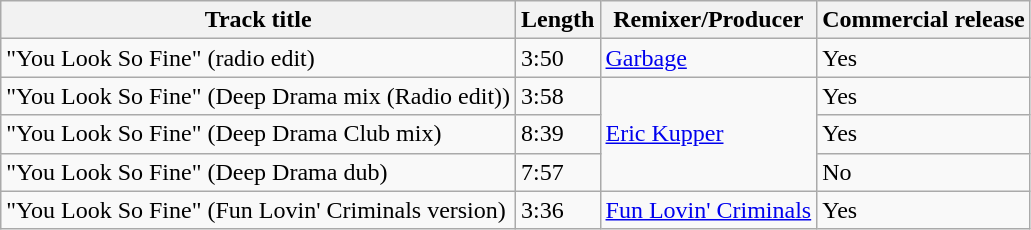<table class="wikitable">
<tr>
<th align="center">Track title</th>
<th align="center">Length</th>
<th align="center">Remixer/Producer</th>
<th align="center">Commercial release</th>
</tr>
<tr>
<td align="left" rowspan="1">"You Look So Fine" (radio edit)</td>
<td align="left" rowspan="1">3:50</td>
<td align="left" rowspan="1"><a href='#'>Garbage</a></td>
<td align="left" rowspan="1">Yes</td>
</tr>
<tr>
<td align="left" rowspan="1">"You Look So Fine" (Deep Drama mix (Radio edit))</td>
<td align="left" rowspan="1">3:58</td>
<td align="left" rowspan="3"><a href='#'>Eric Kupper</a></td>
<td align="left" rowspan="1">Yes</td>
</tr>
<tr>
<td align="left" rowspan="1">"You Look So Fine" (Deep Drama Club mix)</td>
<td align="left" rowspan="1">8:39</td>
<td align="left" rowspan="1">Yes</td>
</tr>
<tr>
<td align="left" rowspan="1">"You Look So Fine" (Deep Drama dub)</td>
<td align="left" rowspan="1">7:57</td>
<td align="left" rowspan="1">No</td>
</tr>
<tr>
<td align="left" rowspan="1">"You Look So Fine" (Fun Lovin' Criminals version)</td>
<td align="left" rowspan="1">3:36</td>
<td align="left" rowspan="1"><a href='#'>Fun Lovin' Criminals</a></td>
<td align="left" rowspan="1">Yes</td>
</tr>
</table>
